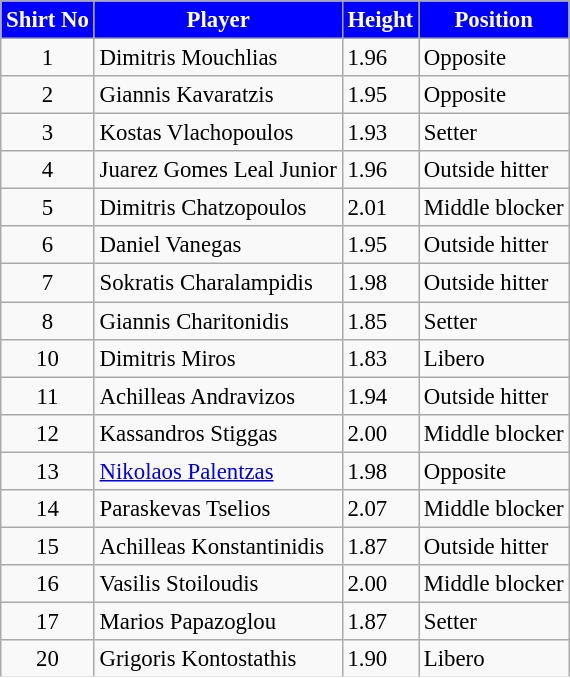<table class=wikitable bgcolor="#f7f8ff" cellpadding="3" cellspacing="0" border="1" style="font-size: 95%; border: white solid 1px; border-collapse: collapse;">
<tr style="color: #FFFFFF;background:#0000FF">
<td align=center><strong>Shirt No</strong></td>
<td align=center><strong>Player</strong></td>
<td align=center><strong>Height</strong></td>
<td align=center><strong>Position</strong></td>
</tr>
<tr>
<td align="center">1</td>
<td> Dimitris Mouchlias</td>
<td>1.96</td>
<td>Opposite</td>
</tr>
<tr>
<td align="center">2</td>
<td> Giannis Kavaratzis</td>
<td>1.95</td>
<td>Opposite</td>
</tr>
<tr>
<td align="center">3</td>
<td> Kostas Vlachopoulos</td>
<td>1.93</td>
<td>Setter</td>
</tr>
<tr>
<td align="center">4</td>
<td> Juarez Gomes Leal Junior</td>
<td>1.96</td>
<td>Outside hitter</td>
</tr>
<tr>
<td align="center">5</td>
<td> Dimitris Chatzopoulos</td>
<td>2.01</td>
<td>Middle blocker</td>
</tr>
<tr>
<td align="center">6</td>
<td> Daniel Vanegas</td>
<td>1.95</td>
<td>Outside hitter</td>
</tr>
<tr>
<td align="center">7</td>
<td> Sokratis Charalampidis</td>
<td>1.98</td>
<td>Outside hitter</td>
</tr>
<tr>
<td align="center">8</td>
<td> Giannis Charitonidis</td>
<td>1.85</td>
<td>Setter</td>
</tr>
<tr>
<td align="center">10</td>
<td> Dimitris Miros</td>
<td>1.83</td>
<td>Libero</td>
</tr>
<tr>
<td align="center">11</td>
<td> Achilleas Andravizos</td>
<td>1.94</td>
<td>Outside hitter</td>
</tr>
<tr>
<td align="center">12</td>
<td> Kassandros Stiggas</td>
<td>2.00</td>
<td>Middle blocker</td>
</tr>
<tr>
<td align="center">13</td>
<td> <a href='#'>Nikolaos Palentzas</a></td>
<td>1.98</td>
<td>Opposite</td>
</tr>
<tr>
<td align="center">14</td>
<td> Paraskevas Tselios</td>
<td>2.07</td>
<td>Middle blocker</td>
</tr>
<tr>
<td align="center">15</td>
<td> Achilleas Konstantinidis</td>
<td>1.87</td>
<td>Outside hitter</td>
</tr>
<tr>
<td align="center">16</td>
<td> Vasilis Stoiloudis</td>
<td>2.00</td>
<td>Middle blocker</td>
</tr>
<tr>
<td align="center">17</td>
<td> Marios Papazoglou</td>
<td>1.87</td>
<td>Setter</td>
</tr>
<tr>
<td align="center">20</td>
<td> Grigoris Kontostathis</td>
<td>1.90</td>
<td>Libero</td>
</tr>
<tr>
</tr>
</table>
